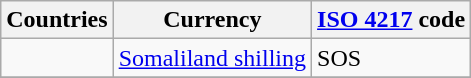<table class="wikitable sortable">
<tr>
<th>Countries</th>
<th>Currency</th>
<th><a href='#'>ISO 4217</a> code</th>
</tr>
<tr>
<td></td>
<td><a href='#'>Somaliland shilling</a></td>
<td>SOS</td>
</tr>
<tr>
</tr>
</table>
